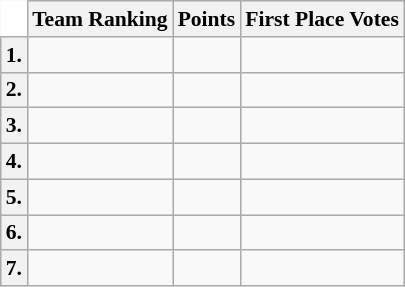<table class="wikitable" style="white-space:nowrap; font-size:90%;">
<tr>
<td ! colspan=1 style="background:white; border-top-style:hidden; border-left-style:hidden;"></td>
<th>Team Ranking</th>
<th>Points</th>
<th>First Place Votes</th>
</tr>
<tr>
<th>1.</th>
<td></td>
<td></td>
<td></td>
</tr>
<tr>
<th>2.</th>
<td></td>
<td></td>
<td></td>
</tr>
<tr>
<th>3.</th>
<td></td>
<td></td>
<td></td>
</tr>
<tr>
<th>4.</th>
<td></td>
<td></td>
<td></td>
</tr>
<tr>
<th>5.</th>
<td></td>
<td></td>
<td></td>
</tr>
<tr>
<th>6.</th>
<td></td>
<td></td>
<td></td>
</tr>
<tr>
<th>7.</th>
<td></td>
<td></td>
<td></td>
</tr>
</table>
